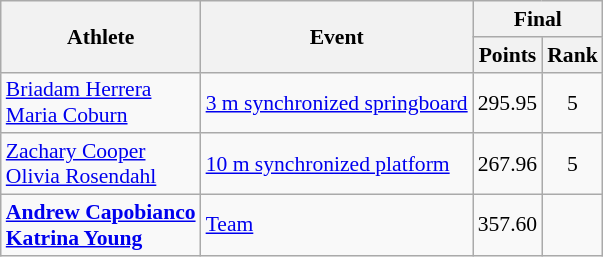<table class="wikitable" style="font-size:90%">
<tr>
<th rowspan="2">Athlete</th>
<th rowspan="2">Event</th>
<th colspan="2">Final</th>
</tr>
<tr>
<th>Points</th>
<th>Rank</th>
</tr>
<tr align="center">
<td align="left"><a href='#'>Briadam Herrera</a><br><a href='#'>Maria Coburn</a></td>
<td align="left"><a href='#'>3 m synchronized springboard</a></td>
<td>295.95</td>
<td>5</td>
</tr>
<tr align="center">
<td align="left"><a href='#'>Zachary Cooper</a><br><a href='#'>Olivia Rosendahl</a></td>
<td align="left"><a href='#'>10 m synchronized platform</a></td>
<td>267.96</td>
<td>5</td>
</tr>
<tr align="center">
<td align="left"><strong><a href='#'>Andrew Capobianco</a><br><a href='#'>Katrina Young</a></strong></td>
<td align="left"><a href='#'>Team</a></td>
<td>357.60</td>
<td></td>
</tr>
</table>
